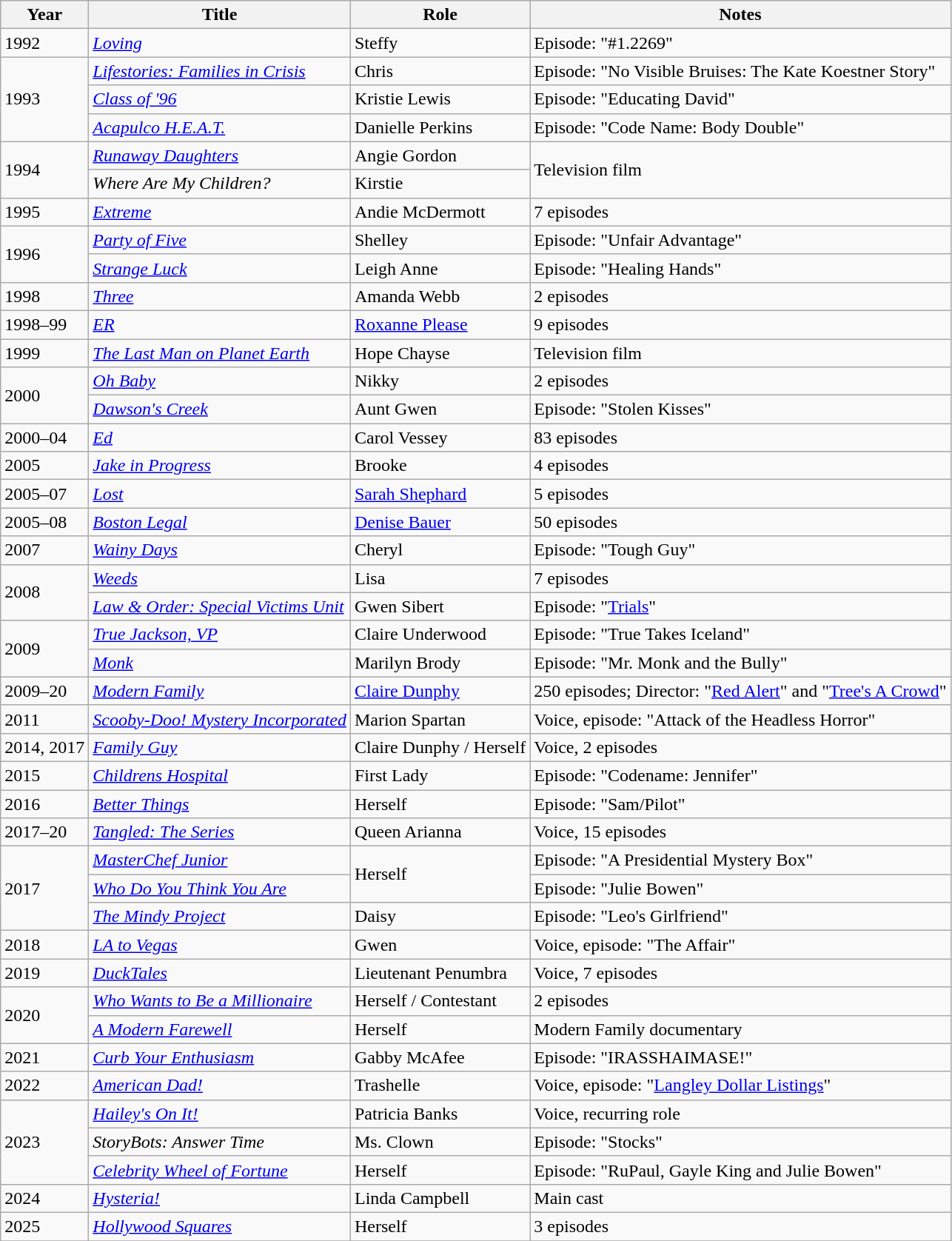<table class="wikitable sortable">
<tr>
<th>Year</th>
<th>Title</th>
<th>Role</th>
<th class="unsortable">Notes</th>
</tr>
<tr>
<td>1992</td>
<td><em><a href='#'>Loving</a></em></td>
<td>Steffy</td>
<td>Episode: "#1.2269"</td>
</tr>
<tr>
<td rowspan="3">1993</td>
<td><em><a href='#'>Lifestories: Families in Crisis</a></em></td>
<td>Chris</td>
<td>Episode: "No Visible Bruises: The Kate Koestner Story"</td>
</tr>
<tr>
<td><em><a href='#'>Class of '96</a></em></td>
<td>Kristie Lewis</td>
<td>Episode: "Educating David"</td>
</tr>
<tr>
<td><em><a href='#'>Acapulco H.E.A.T.</a></em></td>
<td>Danielle Perkins</td>
<td>Episode: "Code Name: Body Double"</td>
</tr>
<tr>
<td rowspan="2">1994</td>
<td><em><a href='#'>Runaway Daughters</a></em></td>
<td>Angie Gordon</td>
<td rowspan="2">Television film</td>
</tr>
<tr>
<td><em>Where Are My Children?</em></td>
<td>Kirstie</td>
</tr>
<tr>
<td>1995</td>
<td><em><a href='#'>Extreme</a></em></td>
<td>Andie McDermott</td>
<td>7 episodes</td>
</tr>
<tr>
<td rowspan="2">1996</td>
<td><em><a href='#'>Party of Five</a></em></td>
<td>Shelley</td>
<td>Episode: "Unfair Advantage"</td>
</tr>
<tr>
<td><em><a href='#'>Strange Luck</a></em></td>
<td>Leigh Anne</td>
<td>Episode: "Healing Hands"</td>
</tr>
<tr>
<td>1998</td>
<td><em><a href='#'>Three</a></em></td>
<td>Amanda Webb</td>
<td>2 episodes</td>
</tr>
<tr>
<td>1998–99</td>
<td><em><a href='#'>ER</a></em></td>
<td><a href='#'>Roxanne Please</a></td>
<td>9 episodes</td>
</tr>
<tr>
<td>1999</td>
<td><em><a href='#'>The Last Man on Planet Earth</a></em></td>
<td>Hope Chayse</td>
<td>Television film</td>
</tr>
<tr>
<td rowspan="2">2000</td>
<td><em><a href='#'>Oh Baby</a></em></td>
<td>Nikky</td>
<td>2 episodes</td>
</tr>
<tr>
<td><em><a href='#'>Dawson's Creek</a></em></td>
<td>Aunt Gwen</td>
<td>Episode: "Stolen Kisses"</td>
</tr>
<tr>
<td>2000–04</td>
<td><em><a href='#'>Ed</a></em></td>
<td>Carol Vessey</td>
<td>83 episodes</td>
</tr>
<tr>
<td>2005</td>
<td><em><a href='#'>Jake in Progress</a></em></td>
<td>Brooke</td>
<td>4 episodes</td>
</tr>
<tr>
<td>2005–07</td>
<td><em><a href='#'>Lost</a></em></td>
<td><a href='#'>Sarah Shephard</a></td>
<td>5 episodes</td>
</tr>
<tr>
<td>2005–08</td>
<td><em><a href='#'>Boston Legal</a></em></td>
<td><a href='#'>Denise Bauer</a></td>
<td>50 episodes</td>
</tr>
<tr>
<td>2007</td>
<td><em><a href='#'>Wainy Days</a></em></td>
<td>Cheryl</td>
<td>Episode: "Tough Guy"</td>
</tr>
<tr>
<td rowspan="2">2008</td>
<td><em><a href='#'>Weeds</a></em></td>
<td>Lisa</td>
<td>7 episodes</td>
</tr>
<tr>
<td><em><a href='#'>Law & Order: Special Victims Unit</a></em></td>
<td>Gwen Sibert</td>
<td>Episode: "<a href='#'>Trials</a>"</td>
</tr>
<tr>
<td rowspan="2">2009</td>
<td><em><a href='#'>True Jackson, VP</a></em></td>
<td>Claire Underwood</td>
<td>Episode: "True Takes Iceland"</td>
</tr>
<tr>
<td><em><a href='#'>Monk</a></em></td>
<td>Marilyn Brody</td>
<td>Episode: "Mr. Monk and the Bully"</td>
</tr>
<tr>
<td>2009–20</td>
<td><em><a href='#'>Modern Family</a></em></td>
<td><a href='#'>Claire Dunphy</a></td>
<td>250 episodes; Director: "<a href='#'>Red Alert</a>" and "<a href='#'>Tree's A Crowd</a>"</td>
</tr>
<tr>
<td>2011</td>
<td><em><a href='#'>Scooby-Doo! Mystery Incorporated</a></em></td>
<td>Marion Spartan</td>
<td>Voice, episode: "Attack of the Headless Horror"</td>
</tr>
<tr>
<td>2014, 2017</td>
<td><em><a href='#'>Family Guy</a></em></td>
<td>Claire Dunphy / Herself</td>
<td>Voice, 2 episodes</td>
</tr>
<tr>
<td>2015</td>
<td><em><a href='#'>Childrens Hospital</a></em></td>
<td>First Lady</td>
<td>Episode: "Codename: Jennifer"</td>
</tr>
<tr>
<td>2016</td>
<td><em><a href='#'>Better Things</a></em></td>
<td>Herself</td>
<td>Episode: "Sam/Pilot"</td>
</tr>
<tr>
<td>2017–20</td>
<td><em><a href='#'>Tangled: The Series</a></em></td>
<td>Queen Arianna</td>
<td>Voice, 15 episodes</td>
</tr>
<tr>
<td rowspan="3">2017</td>
<td><em><a href='#'>MasterChef Junior</a></em></td>
<td rowspan="2">Herself</td>
<td>Episode: "A Presidential Mystery Box"</td>
</tr>
<tr>
<td><em><a href='#'>Who Do You Think You Are</a></em></td>
<td>Episode: "Julie Bowen"</td>
</tr>
<tr>
<td><em><a href='#'>The Mindy Project</a></em></td>
<td>Daisy</td>
<td>Episode: "Leo's Girlfriend"</td>
</tr>
<tr>
<td>2018</td>
<td><em><a href='#'>LA to Vegas</a></em></td>
<td>Gwen</td>
<td>Voice, episode: "The Affair"</td>
</tr>
<tr>
<td>2019</td>
<td><em><a href='#'>DuckTales</a></em></td>
<td>Lieutenant Penumbra</td>
<td>Voice, 7 episodes</td>
</tr>
<tr>
<td rowspan="2">2020</td>
<td><em><a href='#'>Who Wants to Be a Millionaire</a></em></td>
<td>Herself / Contestant</td>
<td>2 episodes</td>
</tr>
<tr>
<td><em><a href='#'>A Modern Farewell</a></em></td>
<td>Herself</td>
<td>Modern Family documentary</td>
</tr>
<tr>
<td>2021</td>
<td><em><a href='#'>Curb Your Enthusiasm</a></em></td>
<td>Gabby McAfee</td>
<td>Episode: "IRASSHAIMASE!"</td>
</tr>
<tr>
<td>2022</td>
<td><em><a href='#'>American Dad!</a></em></td>
<td>Trashelle</td>
<td>Voice, episode: "<a href='#'>Langley Dollar Listings</a>"</td>
</tr>
<tr>
<td rowspan="3">2023</td>
<td><em><a href='#'>Hailey's On It!</a></em></td>
<td>Patricia Banks</td>
<td>Voice, recurring role</td>
</tr>
<tr>
<td><em>StoryBots: Answer Time</em></td>
<td>Ms. Clown</td>
<td>Episode: "Stocks"</td>
</tr>
<tr>
<td><em><a href='#'>Celebrity Wheel of Fortune</a></em></td>
<td>Herself</td>
<td>Episode: "RuPaul, Gayle King and Julie Bowen"</td>
</tr>
<tr>
<td>2024</td>
<td><em><a href='#'>Hysteria!</a></em></td>
<td>Linda Campbell</td>
<td>Main cast</td>
</tr>
<tr>
<td>2025</td>
<td><em><a href='#'>Hollywood Squares</a></em></td>
<td>Herself</td>
<td>3 episodes</td>
</tr>
<tr>
</tr>
</table>
